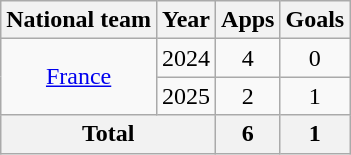<table class="wikitable" style="text-align: center;">
<tr>
<th>National team</th>
<th>Year</th>
<th>Apps</th>
<th>Goals</th>
</tr>
<tr>
<td rowspan="2"><a href='#'>France</a></td>
<td>2024</td>
<td>4</td>
<td>0</td>
</tr>
<tr>
<td>2025</td>
<td>2</td>
<td>1</td>
</tr>
<tr>
<th colspan="2">Total</th>
<th>6</th>
<th>1</th>
</tr>
</table>
